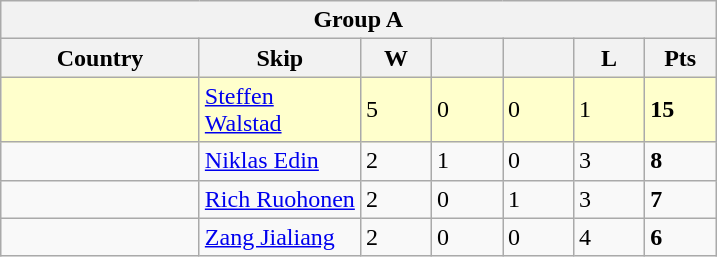<table class=wikitable>
<tr>
<th colspan=7>Group A</th>
</tr>
<tr>
<th width=125>Country</th>
<th width=100>Skip</th>
<th width=40>W</th>
<th width=40></th>
<th width=40></th>
<th width=40>L</th>
<th width=40>Pts</th>
</tr>
<tr bgcolor=#ffffcc>
<td></td>
<td><a href='#'>Steffen Walstad</a></td>
<td>5</td>
<td>0</td>
<td>0</td>
<td>1</td>
<td><strong>15</strong></td>
</tr>
<tr>
<td></td>
<td><a href='#'>Niklas Edin</a></td>
<td>2</td>
<td>1</td>
<td>0</td>
<td>3</td>
<td><strong>8</strong></td>
</tr>
<tr>
<td></td>
<td><a href='#'>Rich Ruohonen</a></td>
<td>2</td>
<td>0</td>
<td>1</td>
<td>3</td>
<td><strong>7</strong></td>
</tr>
<tr>
<td></td>
<td><a href='#'>Zang Jialiang</a></td>
<td>2</td>
<td>0</td>
<td>0</td>
<td>4</td>
<td><strong>6</strong></td>
</tr>
</table>
